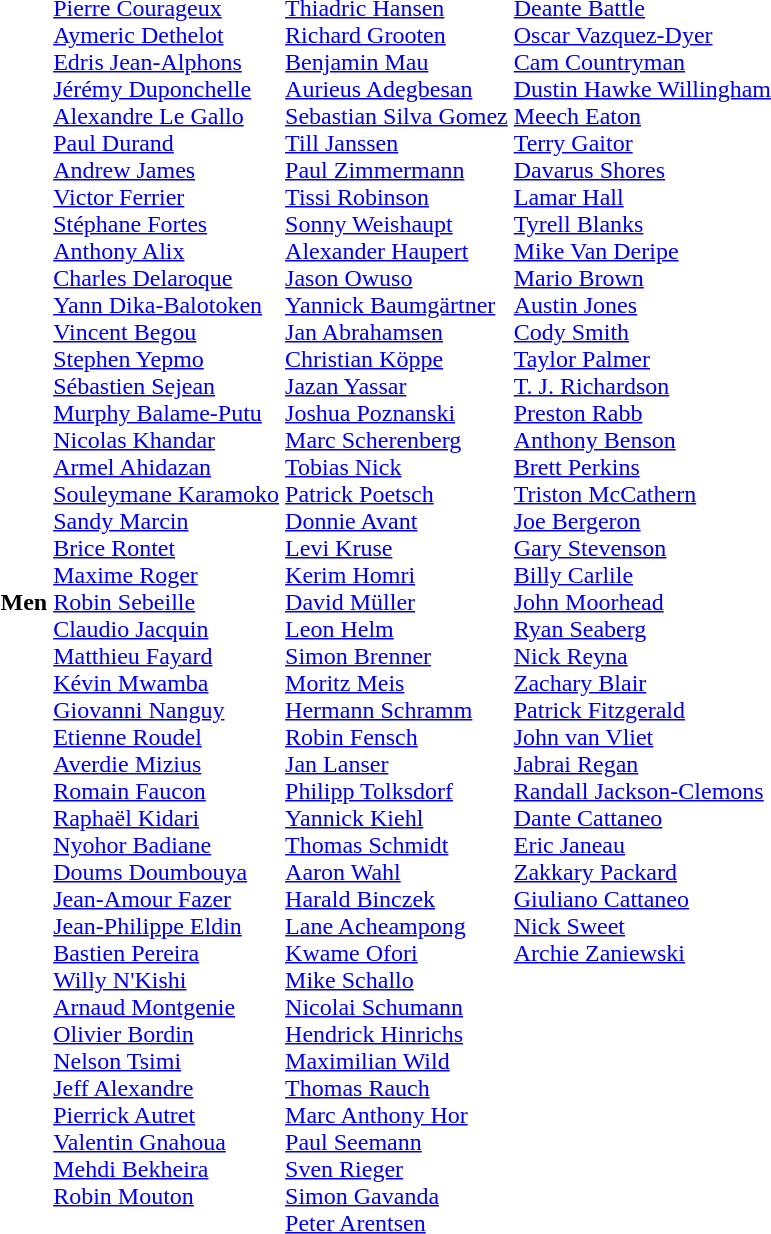<table>
<tr>
<th scope="row">Men</th>
<td valign=top><br><a href='#'>Pierre Courageux</a><br><a href='#'>Aymeric Dethelot</a><br><a href='#'>Edris Jean-Alphons</a><br><a href='#'>Jérémy Duponchelle</a><br><a href='#'>Alexandre Le Gallo</a><br><a href='#'>Paul Durand</a><br><a href='#'>Andrew James</a><br><a href='#'>Victor Ferrier</a><br><a href='#'>Stéphane Fortes</a><br><a href='#'>Anthony Alix</a><br><a href='#'>Charles Delaroque</a><br><a href='#'>Yann Dika-Balotoken</a><br><a href='#'>Vincent Begou</a><br><a href='#'>Stephen Yepmo</a><br><a href='#'>Sébastien Sejean</a><br><a href='#'>Murphy Balame-Putu</a><br><a href='#'>Nicolas Khandar</a><br><a href='#'>Armel Ahidazan</a><br><a href='#'>Souleymane Karamoko</a><br><a href='#'>Sandy Marcin</a><br><a href='#'>Brice Rontet</a><br><a href='#'>Maxime Roger</a><br><a href='#'>Robin Sebeille</a><br><a href='#'>Claudio Jacquin</a><br><a href='#'>Matthieu Fayard</a><br><a href='#'>Kévin Mwamba</a><br><a href='#'>Giovanni Nanguy</a><br><a href='#'>Etienne Roudel</a><br><a href='#'>Averdie Mizius</a><br><a href='#'>Romain Faucon</a><br><a href='#'>Raphaël Kidari</a><br><a href='#'>Nyohor Badiane</a><br><a href='#'>Doums Doumbouya</a><br><a href='#'>Jean-Amour Fazer</a><br><a href='#'>Jean-Philippe Eldin</a><br><a href='#'>Bastien Pereira</a><br><a href='#'>Willy N'Kishi</a><br><a href='#'>Arnaud Montgenie</a><br><a href='#'>Olivier Bordin</a><br><a href='#'>Nelson Tsimi</a><br><a href='#'>Jeff Alexandre</a><br><a href='#'>Pierrick Autret</a><br><a href='#'>Valentin Gnahoua</a><br><a href='#'>Mehdi Bekheira</a><br><a href='#'>Robin Mouton</a></td>
<td><br><a href='#'>Thiadric Hansen</a><br><a href='#'>Richard Grooten</a><br><a href='#'>Benjamin Mau</a><br><a href='#'>Aurieus Adegbesan</a><br><a href='#'>Sebastian Silva Gomez</a><br><a href='#'>Till Janssen</a><br><a href='#'>Paul Zimmermann</a><br><a href='#'>Tissi Robinson</a><br><a href='#'>Sonny Weishaupt</a><br><a href='#'>Alexander Haupert</a><br><a href='#'>Jason Owuso</a><br><a href='#'>Yannick Baumgärtner</a><br><a href='#'>Jan Abrahamsen</a><br><a href='#'>Christian Köppe</a><br><a href='#'>Jazan Yassar</a><br><a href='#'>Joshua Poznanski</a><br><a href='#'>Marc Scherenberg</a><br><a href='#'>Tobias Nick</a><br><a href='#'>Patrick Poetsch</a><br><a href='#'>Donnie Avant</a><br><a href='#'>Levi Kruse</a><br><a href='#'>Kerim Homri</a><br><a href='#'>David Müller</a><br><a href='#'>Leon Helm</a><br><a href='#'>Simon Brenner</a><br><a href='#'>Moritz Meis</a><br><a href='#'>Hermann Schramm</a><br><a href='#'>Robin Fensch</a><br><a href='#'>Jan Lanser</a><br><a href='#'>Philipp Tolksdorf</a><br><a href='#'>Yannick Kiehl</a><br><a href='#'>Thomas Schmidt</a><br><a href='#'>Aaron Wahl</a><br><a href='#'>Harald Binczek</a><br><a href='#'>Lane Acheampong</a><br><a href='#'>Kwame Ofori</a><br><a href='#'>Mike Schallo</a><br><a href='#'>Nicolai Schumann</a><br><a href='#'>Hendrick Hinrichs</a><br><a href='#'>Maximilian Wild</a><br><a href='#'>Thomas Rauch</a><br><a href='#'>Marc Anthony Hor</a><br><a href='#'>Paul Seemann</a><br><a href='#'>Sven Rieger</a><br><a href='#'>Simon Gavanda</a><br><a href='#'>Peter Arentsen</a></td>
<td valign=top><br><a href='#'>Deante Battle</a><br><a href='#'>Oscar Vazquez-Dyer</a><br><a href='#'>Cam Countryman</a><br><a href='#'>Dustin Hawke Willingham</a><br><a href='#'>Meech Eaton</a><br><a href='#'>Terry Gaitor</a><br><a href='#'>Davarus Shores</a><br><a href='#'>Lamar Hall</a><br><a href='#'>Tyrell Blanks</a><br><a href='#'>Mike Van Deripe</a><br><a href='#'>Mario Brown</a><br><a href='#'>Austin Jones</a><br><a href='#'>Cody Smith</a><br><a href='#'>Taylor Palmer</a><br><a href='#'>T. J. Richardson</a><br><a href='#'>Preston Rabb</a><br><a href='#'>Anthony Benson</a><br><a href='#'>Brett Perkins</a><br><a href='#'>Triston McCathern</a><br><a href='#'>Joe Bergeron</a><br><a href='#'>Gary Stevenson</a><br><a href='#'>Billy Carlile</a><br><a href='#'>John Moorhead</a><br><a href='#'>Ryan Seaberg</a><br><a href='#'>Nick Reyna</a><br><a href='#'>Zachary Blair</a><br><a href='#'>Patrick Fitzgerald</a><br><a href='#'>John van Vliet</a><br><a href='#'>Jabrai Regan</a><br><a href='#'>Randall Jackson-Clemons</a><br><a href='#'>Dante Cattaneo</a><br><a href='#'>Eric Janeau</a><br><a href='#'>Zakkary Packard</a><br><a href='#'>Giuliano Cattaneo</a><br><a href='#'>Nick Sweet</a><br><a href='#'>Archie Zaniewski</a></td>
</tr>
</table>
